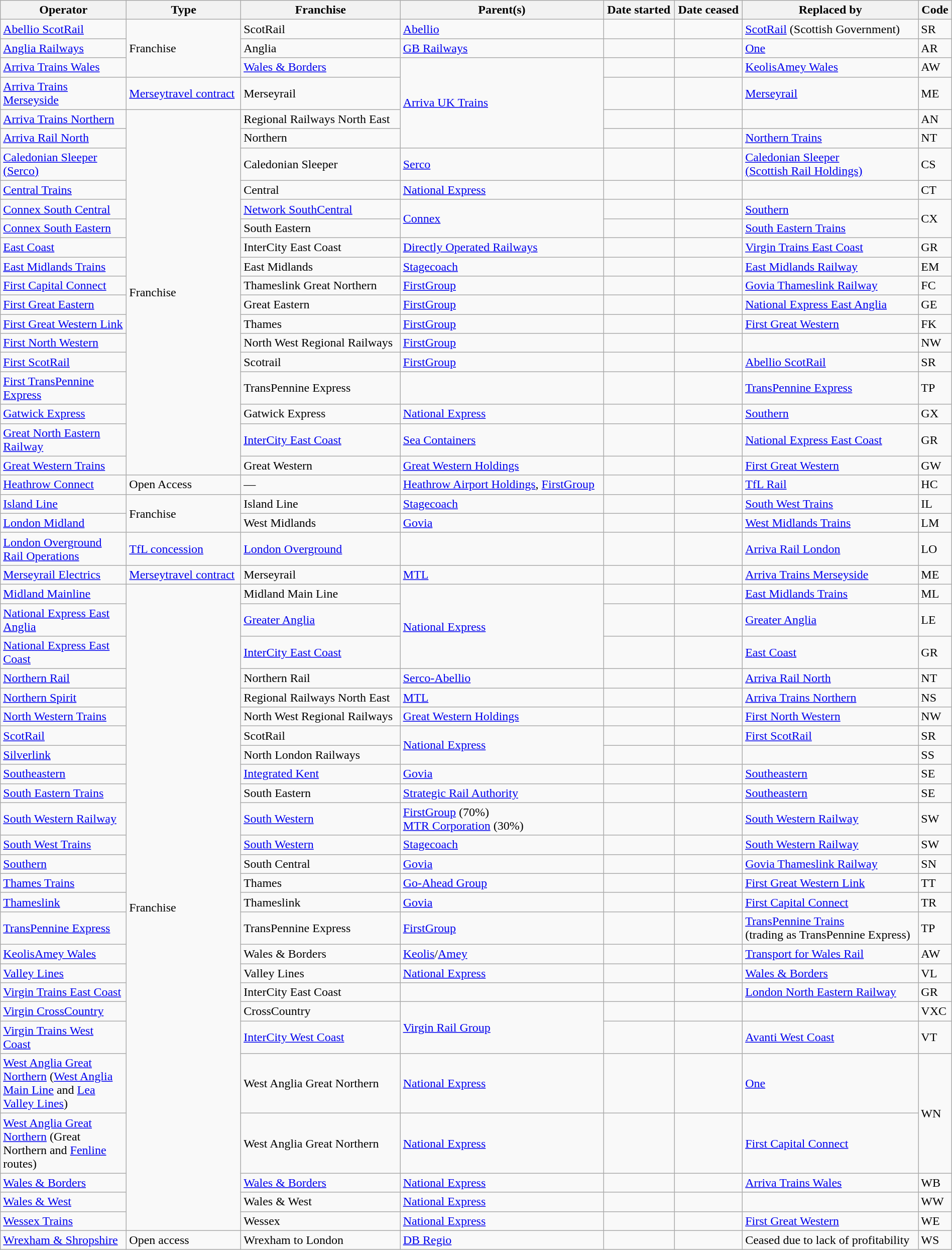<table class="sortable wikitable" width=100%>
<tr>
<th width=160>Operator</th>
<th>Type</th>
<th>Franchise</th>
<th>Parent(s)</th>
<th>Date started</th>
<th>Date ceased</th>
<th>Replaced by</th>
<th>Code</th>
</tr>
<tr>
<td><a href='#'>Abellio ScotRail</a></td>
<td rowspan="3">Franchise</td>
<td>ScotRail</td>
<td><a href='#'>Abellio</a></td>
<td></td>
<td></td>
<td><a href='#'>ScotRail</a> (Scottish Government)</td>
<td>SR</td>
</tr>
<tr>
<td><a href='#'>Anglia Railways</a></td>
<td>Anglia</td>
<td><a href='#'>GB Railways</a></td>
<td></td>
<td></td>
<td><a href='#'>One</a></td>
<td>AR</td>
</tr>
<tr>
<td><a href='#'>Arriva Trains Wales</a></td>
<td><a href='#'>Wales & Borders</a></td>
<td rowspan="4"><a href='#'>Arriva UK Trains</a></td>
<td></td>
<td></td>
<td><a href='#'>KeolisAmey Wales</a></td>
<td>AW</td>
</tr>
<tr>
<td><a href='#'>Arriva Trains Merseyside</a></td>
<td><a href='#'>Merseytravel contract</a></td>
<td>Merseyrail</td>
<td></td>
<td></td>
<td><a href='#'>Merseyrail</a></td>
<td>ME</td>
</tr>
<tr>
<td><a href='#'>Arriva Trains Northern</a></td>
<td rowspan="17">Franchise</td>
<td>Regional Railways North East</td>
<td></td>
<td></td>
<td></td>
<td>AN</td>
</tr>
<tr>
<td><a href='#'>Arriva Rail North</a></td>
<td>Northern</td>
<td></td>
<td></td>
<td><a href='#'>Northern Trains</a></td>
<td>NT</td>
</tr>
<tr>
<td><a href='#'>Caledonian Sleeper (Serco)</a></td>
<td>Caledonian Sleeper</td>
<td><a href='#'>Serco</a></td>
<td></td>
<td></td>
<td><a href='#'>Caledonian Sleeper<br>(Scottish Rail Holdings)</a></td>
<td>CS</td>
</tr>
<tr>
<td><a href='#'>Central Trains</a></td>
<td>Central</td>
<td><a href='#'>National Express</a></td>
<td></td>
<td></td>
<td></td>
<td>CT</td>
</tr>
<tr>
<td><a href='#'>Connex South Central</a></td>
<td><a href='#'>Network SouthCentral</a></td>
<td rowspan="2"><a href='#'>Connex</a></td>
<td></td>
<td></td>
<td><a href='#'>Southern</a></td>
<td rowspan="2">CX</td>
</tr>
<tr>
<td><a href='#'>Connex South Eastern</a></td>
<td>South Eastern</td>
<td></td>
<td></td>
<td><a href='#'>South Eastern Trains</a></td>
</tr>
<tr>
<td><a href='#'>East Coast</a></td>
<td>InterCity East Coast</td>
<td><a href='#'>Directly Operated Railways</a></td>
<td></td>
<td></td>
<td><a href='#'>Virgin Trains East Coast</a></td>
<td>GR</td>
</tr>
<tr>
<td><a href='#'>East Midlands Trains</a></td>
<td>East Midlands</td>
<td><a href='#'>Stagecoach</a></td>
<td></td>
<td></td>
<td><a href='#'>East Midlands Railway</a></td>
<td>EM</td>
</tr>
<tr>
<td><a href='#'>First Capital Connect</a></td>
<td>Thameslink Great Northern</td>
<td><a href='#'>FirstGroup</a></td>
<td></td>
<td></td>
<td><a href='#'>Govia Thameslink Railway</a></td>
<td>FC</td>
</tr>
<tr>
<td><a href='#'>First Great Eastern</a></td>
<td>Great Eastern</td>
<td><a href='#'>FirstGroup</a></td>
<td></td>
<td></td>
<td><a href='#'>National Express East Anglia</a></td>
<td>GE</td>
</tr>
<tr>
<td><a href='#'>First Great Western Link</a></td>
<td>Thames</td>
<td><a href='#'>FirstGroup</a></td>
<td></td>
<td></td>
<td><a href='#'>First Great Western</a></td>
<td>FK</td>
</tr>
<tr>
<td><a href='#'>First North Western</a></td>
<td>North West Regional Railways</td>
<td><a href='#'>FirstGroup</a></td>
<td></td>
<td></td>
<td></td>
<td>NW</td>
</tr>
<tr>
<td><a href='#'>First ScotRail</a></td>
<td>Scotrail</td>
<td><a href='#'>FirstGroup</a></td>
<td></td>
<td></td>
<td><a href='#'>Abellio ScotRail</a></td>
<td>SR</td>
</tr>
<tr>
<td><a href='#'>First TransPennine Express</a></td>
<td>TransPennine Express</td>
<td></td>
<td></td>
<td></td>
<td><a href='#'>TransPennine Express</a></td>
<td>TP</td>
</tr>
<tr>
<td><a href='#'>Gatwick Express</a></td>
<td>Gatwick Express</td>
<td><a href='#'>National Express</a></td>
<td></td>
<td></td>
<td><a href='#'>Southern</a></td>
<td>GX</td>
</tr>
<tr>
<td><a href='#'>Great North Eastern Railway</a></td>
<td><a href='#'>InterCity East Coast</a></td>
<td><a href='#'>Sea Containers</a></td>
<td></td>
<td></td>
<td><a href='#'>National Express East Coast</a></td>
<td>GR</td>
</tr>
<tr>
<td><a href='#'>Great Western Trains</a></td>
<td>Great Western</td>
<td><a href='#'>Great Western Holdings</a></td>
<td></td>
<td></td>
<td><a href='#'>First Great Western</a></td>
<td>GW</td>
</tr>
<tr>
<td><a href='#'>Heathrow Connect</a></td>
<td>Open Access</td>
<td>—</td>
<td><a href='#'>Heathrow Airport Holdings</a>, <a href='#'>FirstGroup</a></td>
<td></td>
<td></td>
<td><a href='#'>TfL Rail</a></td>
<td>HC</td>
</tr>
<tr>
<td><a href='#'>Island Line</a></td>
<td rowspan="2">Franchise</td>
<td>Island Line</td>
<td><a href='#'>Stagecoach</a></td>
<td></td>
<td></td>
<td><a href='#'>South West Trains</a></td>
<td>IL</td>
</tr>
<tr>
<td><a href='#'>London Midland</a></td>
<td>West Midlands</td>
<td><a href='#'>Govia</a></td>
<td></td>
<td></td>
<td><a href='#'>West Midlands Trains</a></td>
<td>LM</td>
</tr>
<tr>
<td><a href='#'>London Overground Rail Operations</a></td>
<td><a href='#'>TfL concession</a></td>
<td><a href='#'>London Overground</a></td>
<td></td>
<td></td>
<td></td>
<td><a href='#'>Arriva Rail London</a></td>
<td>LO</td>
</tr>
<tr>
<td><a href='#'>Merseyrail Electrics</a></td>
<td><a href='#'>Merseytravel contract</a></td>
<td>Merseyrail</td>
<td><a href='#'>MTL</a></td>
<td></td>
<td></td>
<td><a href='#'>Arriva Trains Merseyside</a></td>
<td>ME</td>
</tr>
<tr>
<td><a href='#'>Midland Mainline</a></td>
<td rowspan="26">Franchise</td>
<td>Midland Main Line</td>
<td rowspan="3"><a href='#'>National Express</a></td>
<td></td>
<td></td>
<td><a href='#'>East Midlands Trains</a></td>
<td>ML</td>
</tr>
<tr>
<td><a href='#'>National Express East Anglia</a></td>
<td><a href='#'>Greater Anglia</a></td>
<td></td>
<td></td>
<td><a href='#'>Greater Anglia</a></td>
<td>LE</td>
</tr>
<tr>
<td><a href='#'>National Express East Coast</a></td>
<td><a href='#'>InterCity East Coast</a></td>
<td></td>
<td></td>
<td><a href='#'>East Coast</a></td>
<td>GR</td>
</tr>
<tr>
<td><a href='#'>Northern Rail</a></td>
<td>Northern Rail</td>
<td><a href='#'>Serco-Abellio</a></td>
<td></td>
<td></td>
<td><a href='#'>Arriva Rail North</a></td>
<td>NT</td>
</tr>
<tr>
<td><a href='#'>Northern Spirit</a></td>
<td>Regional Railways North East</td>
<td><a href='#'>MTL</a></td>
<td></td>
<td></td>
<td><a href='#'>Arriva Trains Northern</a></td>
<td>NS</td>
</tr>
<tr>
<td><a href='#'>North Western Trains</a></td>
<td>North West Regional Railways</td>
<td><a href='#'>Great Western Holdings</a></td>
<td></td>
<td></td>
<td><a href='#'>First North Western</a></td>
<td>NW</td>
</tr>
<tr>
<td><a href='#'>ScotRail</a></td>
<td>ScotRail</td>
<td rowspan="2"><a href='#'>National Express</a></td>
<td></td>
<td></td>
<td><a href='#'>First ScotRail</a></td>
<td>SR</td>
</tr>
<tr>
<td><a href='#'>Silverlink</a></td>
<td>North London Railways</td>
<td></td>
<td></td>
<td></td>
<td>SS</td>
</tr>
<tr>
<td><a href='#'>Southeastern</a></td>
<td><a href='#'>Integrated Kent</a></td>
<td><a href='#'>Govia</a></td>
<td></td>
<td></td>
<td><a href='#'>Southeastern</a></td>
<td>SE</td>
</tr>
<tr>
<td><a href='#'>South Eastern Trains</a></td>
<td>South Eastern</td>
<td><a href='#'>Strategic Rail Authority</a></td>
<td></td>
<td></td>
<td><a href='#'>Southeastern</a></td>
<td>SE</td>
</tr>
<tr>
<td><a href='#'>South Western Railway</a></td>
<td><a href='#'>South Western</a></td>
<td><a href='#'>FirstGroup</a> (70%)<br><a href='#'>MTR Corporation</a> (30%)</td>
<td></td>
<td></td>
<td><a href='#'>South Western Railway</a></td>
<td>SW</td>
</tr>
<tr>
<td><a href='#'>South West Trains</a></td>
<td><a href='#'>South Western</a></td>
<td><a href='#'>Stagecoach</a></td>
<td></td>
<td></td>
<td><a href='#'>South Western Railway</a></td>
<td>SW</td>
</tr>
<tr>
<td><a href='#'>Southern</a></td>
<td>South Central</td>
<td><a href='#'>Govia</a></td>
<td></td>
<td></td>
<td><a href='#'>Govia Thameslink Railway</a></td>
<td>SN</td>
</tr>
<tr>
<td><a href='#'>Thames Trains</a></td>
<td>Thames</td>
<td><a href='#'>Go-Ahead Group</a></td>
<td></td>
<td></td>
<td><a href='#'>First Great Western Link</a></td>
<td>TT</td>
</tr>
<tr>
<td><a href='#'>Thameslink</a></td>
<td>Thameslink</td>
<td><a href='#'>Govia</a></td>
<td></td>
<td></td>
<td><a href='#'>First Capital Connect</a></td>
<td>TR</td>
</tr>
<tr>
<td><a href='#'>TransPennine Express</a></td>
<td>TransPennine Express</td>
<td><a href='#'>FirstGroup</a></td>
<td></td>
<td></td>
<td><a href='#'>TransPennine Trains</a><br>(trading as TransPennine Express)</td>
<td>TP</td>
</tr>
<tr>
<td><a href='#'>KeolisAmey Wales</a></td>
<td>Wales & Borders</td>
<td><a href='#'>Keolis</a>/<a href='#'>Amey</a></td>
<td></td>
<td></td>
<td><a href='#'>Transport for Wales Rail</a></td>
<td>AW</td>
</tr>
<tr>
<td><a href='#'>Valley Lines</a></td>
<td>Valley Lines</td>
<td><a href='#'>National Express</a></td>
<td></td>
<td></td>
<td><a href='#'>Wales & Borders</a></td>
<td>VL</td>
</tr>
<tr>
<td><a href='#'>Virgin Trains East Coast</a></td>
<td>InterCity East Coast</td>
<td></td>
<td></td>
<td></td>
<td><a href='#'>London North Eastern Railway</a></td>
<td>GR</td>
</tr>
<tr>
<td><a href='#'>Virgin CrossCountry</a></td>
<td>CrossCountry</td>
<td rowspan="2"><a href='#'>Virgin Rail Group</a></td>
<td></td>
<td></td>
<td></td>
<td>VXC</td>
</tr>
<tr>
<td><a href='#'>Virgin Trains West Coast</a></td>
<td><a href='#'>InterCity West Coast</a></td>
<td></td>
<td></td>
<td><a href='#'>Avanti West Coast</a></td>
<td>VT</td>
</tr>
<tr>
<td><a href='#'>West Anglia Great Northern</a> (<a href='#'>West Anglia Main Line</a> and <a href='#'>Lea Valley Lines</a>)</td>
<td>West Anglia Great Northern</td>
<td><a href='#'>National Express</a></td>
<td></td>
<td></td>
<td><a href='#'>One</a></td>
<td rowspan="2">WN</td>
</tr>
<tr>
<td><a href='#'>West Anglia Great Northern</a> (Great Northern and <a href='#'>Fenline</a> routes)</td>
<td>West Anglia Great Northern</td>
<td><a href='#'>National Express</a></td>
<td></td>
<td></td>
<td><a href='#'>First Capital Connect</a></td>
</tr>
<tr>
<td><a href='#'>Wales & Borders</a></td>
<td><a href='#'>Wales & Borders</a></td>
<td><a href='#'>National Express</a></td>
<td></td>
<td></td>
<td><a href='#'>Arriva Trains Wales</a></td>
<td>WB</td>
</tr>
<tr>
<td><a href='#'>Wales & West</a></td>
<td>Wales & West</td>
<td><a href='#'>National Express</a></td>
<td></td>
<td></td>
<td></td>
<td>WW</td>
</tr>
<tr>
<td><a href='#'>Wessex Trains</a></td>
<td>Wessex</td>
<td><a href='#'>National Express</a></td>
<td></td>
<td></td>
<td><a href='#'>First Great Western</a></td>
<td>WE</td>
</tr>
<tr>
<td><a href='#'>Wrexham & Shropshire</a></td>
<td>Open access</td>
<td>Wrexham to London</td>
<td><a href='#'>DB Regio</a></td>
<td></td>
<td></td>
<td>Ceased due to lack of profitability</td>
<td>WS</td>
</tr>
</table>
